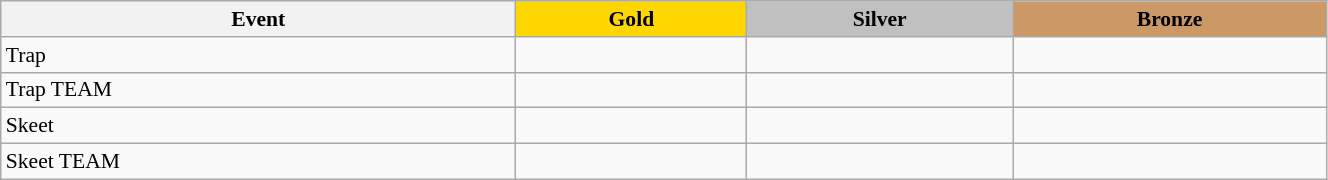<table class="wikitable" width=70% style="font-size:90%; text-align:left;">
<tr align=center>
<th>Event</th>
<td bgcolor=gold><strong>Gold</strong></td>
<td bgcolor=silver><strong>Silver</strong></td>
<td bgcolor=cc9966><strong>Bronze</strong></td>
</tr>
<tr>
<td>Trap</td>
<td></td>
<td></td>
<td></td>
</tr>
<tr>
<td>Trap TEAM</td>
<td></td>
<td></td>
<td></td>
</tr>
<tr>
<td>Skeet</td>
<td></td>
<td></td>
<td></td>
</tr>
<tr>
<td>Skeet TEAM</td>
<td></td>
<td></td>
<td></td>
</tr>
</table>
